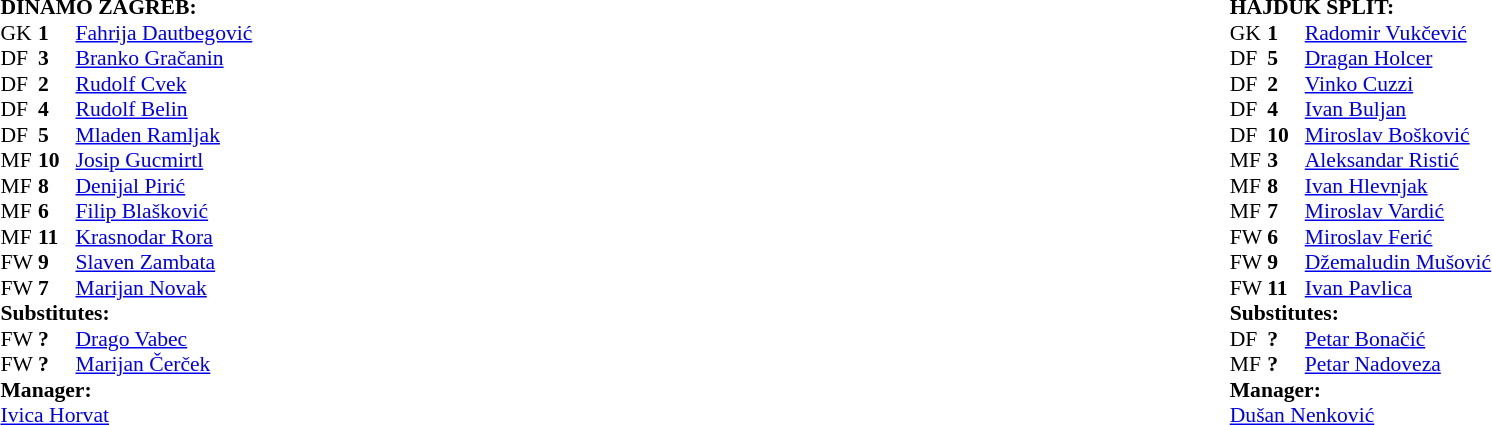<table width="100%">
<tr>
<td valign="top" width="50%"><br><table style="font-size: 90%" cellspacing="0" cellpadding="0">
<tr>
<td colspan="4"><strong>DINAMO ZAGREB:</strong></td>
</tr>
<tr>
<th width="25"></th>
<th width="25"></th>
<th width="200"></th>
<th></th>
</tr>
<tr>
<td>GK</td>
<td><strong>1</strong></td>
<td> <a href='#'>Fahrija Dautbegović</a></td>
</tr>
<tr>
<td>DF</td>
<td><strong>3</strong></td>
<td> <a href='#'>Branko Gračanin</a></td>
</tr>
<tr>
<td>DF</td>
<td><strong>2</strong></td>
<td> <a href='#'>Rudolf Cvek</a></td>
</tr>
<tr>
<td>DF</td>
<td><strong>4</strong></td>
<td> <a href='#'>Rudolf Belin</a></td>
</tr>
<tr>
<td>DF</td>
<td><strong>5</strong></td>
<td> <a href='#'>Mladen Ramljak</a></td>
</tr>
<tr>
<td>MF</td>
<td><strong>10</strong></td>
<td> <a href='#'>Josip Gucmirtl</a></td>
</tr>
<tr>
<td>MF</td>
<td><strong>8</strong></td>
<td> <a href='#'>Denijal Pirić</a></td>
</tr>
<tr>
<td>MF</td>
<td><strong>6</strong></td>
<td> <a href='#'>Filip Blašković</a></td>
</tr>
<tr>
<td>MF</td>
<td><strong>11</strong></td>
<td> <a href='#'>Krasnodar Rora</a></td>
<td></td>
</tr>
<tr>
<td>FW</td>
<td><strong>9</strong></td>
<td> <a href='#'>Slaven Zambata</a></td>
</tr>
<tr>
<td>FW</td>
<td><strong>7</strong></td>
<td> <a href='#'>Marijan Novak</a></td>
<td></td>
</tr>
<tr>
<td colspan=4><strong>Substitutes:</strong></td>
</tr>
<tr>
<td>FW</td>
<td><strong>?</strong></td>
<td> <a href='#'>Drago Vabec</a></td>
<td></td>
</tr>
<tr>
<td>FW</td>
<td><strong>?</strong></td>
<td> <a href='#'>Marijan Čerček</a></td>
<td></td>
</tr>
<tr>
<td colspan=4><strong>Manager:</strong></td>
</tr>
<tr>
<td colspan="4"> <a href='#'>Ivica Horvat</a></td>
</tr>
</table>
</td>
<td valign="top" width="50%"><br><table style="font-size: 90%" cellspacing="0" cellpadding="0"  align="center">
<tr>
<td colspan="4"><strong>HAJDUK SPLIT:</strong></td>
</tr>
<tr>
<th width="25"></th>
<th width="25"></th>
<th width="200"></th>
<th></th>
</tr>
<tr>
<td>GK</td>
<td><strong>1</strong></td>
<td> <a href='#'>Radomir Vukčević</a></td>
</tr>
<tr>
<td>DF</td>
<td><strong>5</strong></td>
<td> <a href='#'>Dragan Holcer</a></td>
</tr>
<tr>
<td>DF</td>
<td><strong>2</strong></td>
<td> <a href='#'>Vinko Cuzzi</a></td>
<td></td>
</tr>
<tr>
<td>DF</td>
<td><strong>4</strong></td>
<td> <a href='#'>Ivan Buljan</a></td>
<td></td>
</tr>
<tr>
<td>DF</td>
<td><strong>10</strong></td>
<td> <a href='#'>Miroslav Bošković</a></td>
</tr>
<tr>
<td>MF</td>
<td><strong>3</strong></td>
<td> <a href='#'>Aleksandar Ristić</a></td>
</tr>
<tr>
<td>MF</td>
<td><strong>8</strong></td>
<td> <a href='#'>Ivan Hlevnjak</a></td>
</tr>
<tr>
<td>MF</td>
<td><strong>7</strong></td>
<td> <a href='#'>Miroslav Vardić</a></td>
</tr>
<tr>
<td>FW</td>
<td><strong>6</strong></td>
<td> <a href='#'>Miroslav Ferić</a></td>
</tr>
<tr>
<td>FW</td>
<td><strong>9</strong></td>
<td> <a href='#'>Džemaludin Mušović</a></td>
</tr>
<tr>
<td>FW</td>
<td><strong>11</strong></td>
<td> <a href='#'>Ivan Pavlica</a></td>
</tr>
<tr>
<td colspan=4><strong>Substitutes:</strong></td>
</tr>
<tr>
<td>DF</td>
<td><strong>?</strong></td>
<td> <a href='#'>Petar Bonačić</a></td>
<td></td>
</tr>
<tr>
<td>MF</td>
<td><strong>?</strong></td>
<td> <a href='#'>Petar Nadoveza</a></td>
<td></td>
</tr>
<tr>
<td colspan=4><strong>Manager:</strong></td>
</tr>
<tr>
<td colspan="4"> <a href='#'>Dušan Nenković</a></td>
</tr>
</table>
</td>
</tr>
</table>
